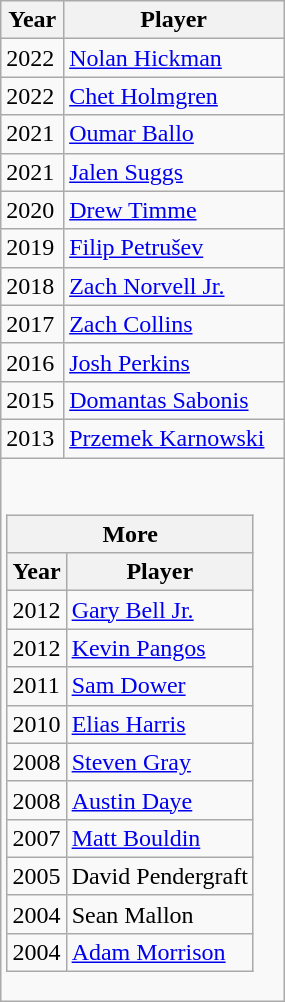<table class="wikitable outercollapse">
<tr>
<th>Year</th>
<th>Player</th>
</tr>
<tr>
<td>2022</td>
<td><a href='#'>Nolan Hickman</a></td>
</tr>
<tr>
<td>2022</td>
<td><a href='#'>Chet Holmgren</a></td>
</tr>
<tr>
<td>2021</td>
<td><a href='#'>Oumar Ballo</a></td>
</tr>
<tr>
<td>2021</td>
<td><a href='#'>Jalen Suggs</a></td>
</tr>
<tr>
<td>2020</td>
<td><a href='#'>Drew Timme</a></td>
</tr>
<tr>
<td>2019</td>
<td><a href='#'>Filip Petrušev</a></td>
</tr>
<tr>
<td>2018</td>
<td><a href='#'>Zach Norvell Jr.</a></td>
</tr>
<tr>
<td>2017</td>
<td><a href='#'>Zach Collins</a></td>
</tr>
<tr>
<td>2016</td>
<td><a href='#'>Josh Perkins</a></td>
</tr>
<tr>
<td>2015</td>
<td><a href='#'>Domantas Sabonis</a></td>
</tr>
<tr>
<td>2013</td>
<td><a href='#'>Przemek Karnowski</a></td>
</tr>
<tr>
<td colspan="2"><br><table class="wikitable collapsible innercollapse">
<tr>
<th colspan="2">More</th>
</tr>
<tr>
<th>Year</th>
<th>Player</th>
</tr>
<tr>
<td>2012</td>
<td><a href='#'>Gary Bell Jr.</a></td>
</tr>
<tr>
<td>2012</td>
<td><a href='#'>Kevin Pangos</a></td>
</tr>
<tr>
<td>2011</td>
<td><a href='#'>Sam Dower</a></td>
</tr>
<tr>
<td>2010</td>
<td><a href='#'>Elias Harris</a></td>
</tr>
<tr>
<td>2008</td>
<td><a href='#'>Steven Gray</a></td>
</tr>
<tr>
<td>2008</td>
<td><a href='#'>Austin Daye</a></td>
</tr>
<tr>
<td>2007</td>
<td><a href='#'>Matt Bouldin</a></td>
</tr>
<tr>
<td>2005</td>
<td>David Pendergraft</td>
</tr>
<tr>
<td>2004</td>
<td>Sean Mallon</td>
</tr>
<tr>
<td>2004</td>
<td><a href='#'>Adam Morrison</a></td>
</tr>
</table>
</td>
</tr>
</table>
